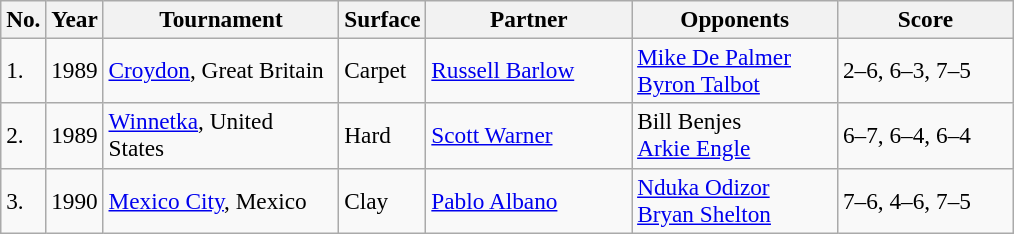<table class="sortable wikitable" style=font-size:97%>
<tr>
<th>No.</th>
<th>Year</th>
<th style="width:150px">Tournament</th>
<th style="width:50px">Surface</th>
<th style="width:130px">Partner</th>
<th style="width:130px">Opponents</th>
<th style="width:110px" class="unsortable">Score</th>
</tr>
<tr>
<td>1.</td>
<td>1989</td>
<td><a href='#'>Croydon</a>, Great Britain</td>
<td>Carpet</td>
<td> <a href='#'>Russell Barlow</a></td>
<td> <a href='#'>Mike De Palmer</a><br> <a href='#'>Byron Talbot</a></td>
<td>2–6, 6–3, 7–5</td>
</tr>
<tr>
<td>2.</td>
<td>1989</td>
<td><a href='#'>Winnetka</a>, United States</td>
<td>Hard</td>
<td> <a href='#'>Scott Warner</a></td>
<td> Bill Benjes<br> <a href='#'>Arkie Engle</a></td>
<td>6–7, 6–4, 6–4</td>
</tr>
<tr>
<td>3.</td>
<td>1990</td>
<td><a href='#'>Mexico City</a>, Mexico</td>
<td>Clay</td>
<td> <a href='#'>Pablo Albano</a></td>
<td> <a href='#'>Nduka Odizor</a><br> <a href='#'>Bryan Shelton</a></td>
<td>7–6, 4–6, 7–5</td>
</tr>
</table>
